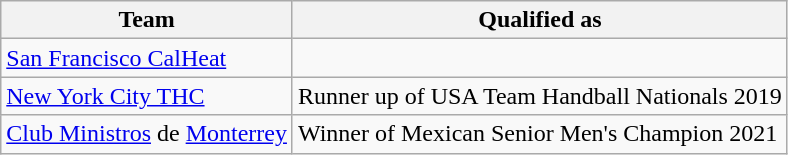<table class="wikitable">
<tr>
<th>Team</th>
<th>Qualified as</th>
</tr>
<tr>
<td> <a href='#'>San Francisco CalHeat</a></td>
<td></td>
</tr>
<tr>
<td> <a href='#'>New York City THC</a></td>
<td>Runner up of USA Team Handball Nationals 2019</td>
</tr>
<tr>
<td> <a href='#'>Club Ministros</a> de <a href='#'>Monterrey</a></td>
<td>Winner of Mexican Senior Men's Champion 2021</td>
</tr>
</table>
